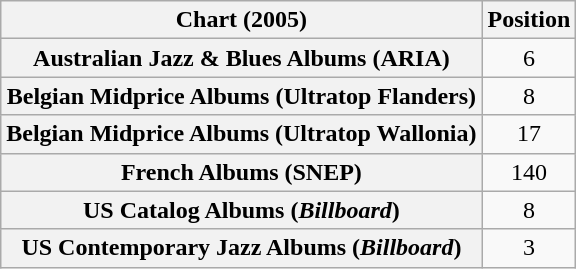<table class="wikitable sortable plainrowheaders" style="text-align:center;">
<tr>
<th scope="col">Chart (2005)</th>
<th scope="col">Position</th>
</tr>
<tr>
<th scope="row">Australian Jazz & Blues Albums (ARIA)</th>
<td>6</td>
</tr>
<tr>
<th scope="row">Belgian Midprice Albums (Ultratop Flanders)</th>
<td>8</td>
</tr>
<tr>
<th scope="row">Belgian Midprice Albums (Ultratop Wallonia)</th>
<td>17</td>
</tr>
<tr>
<th scope="row">French Albums (SNEP)</th>
<td>140</td>
</tr>
<tr>
<th scope="row">US Catalog Albums (<em>Billboard</em>)</th>
<td>8</td>
</tr>
<tr>
<th scope="row">US Contemporary Jazz Albums (<em>Billboard</em>)</th>
<td>3</td>
</tr>
</table>
